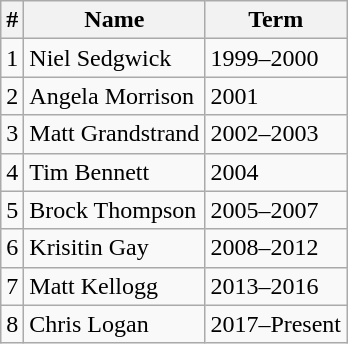<table class=wikitable>
<tr>
<th>#</th>
<th>Name</th>
<th>Term</th>
</tr>
<tr>
<td>1</td>
<td>Niel Sedgwick</td>
<td>1999–2000</td>
</tr>
<tr>
<td>2</td>
<td>Angela Morrison</td>
<td>2001</td>
</tr>
<tr>
<td>3</td>
<td>Matt Grandstrand</td>
<td>2002–2003</td>
</tr>
<tr>
<td>4</td>
<td>Tim Bennett</td>
<td>2004</td>
</tr>
<tr>
<td>5</td>
<td>Brock Thompson</td>
<td>2005–2007</td>
</tr>
<tr>
<td>6</td>
<td>Krisitin Gay</td>
<td>2008–2012</td>
</tr>
<tr>
<td>7</td>
<td>Matt Kellogg</td>
<td>2013–2016</td>
</tr>
<tr>
<td>8</td>
<td>Chris Logan</td>
<td>2017–Present</td>
</tr>
</table>
